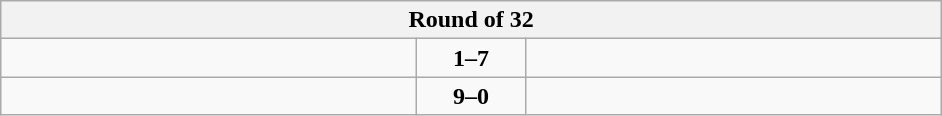<table class="wikitable" style="text-align: center;">
<tr>
<th colspan=3>Round of 32</th>
</tr>
<tr>
<td align=left width="270"></td>
<td align=center width="65"><strong>1–7</strong></td>
<td align=left width="270"><strong></strong></td>
</tr>
<tr>
<td align=left><strong> </strong></td>
<td align=center><strong>9–0</strong></td>
<td align=left></td>
</tr>
</table>
